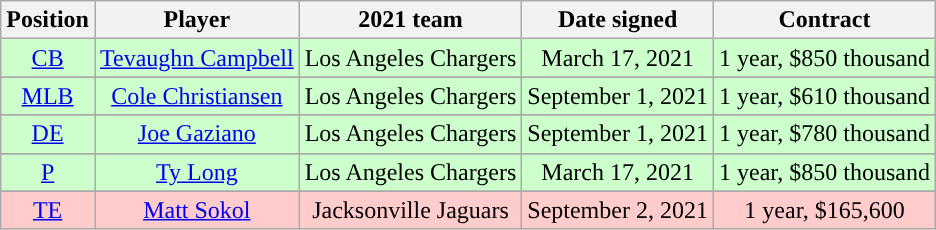<table class="wikitable" style="text-align:center">
<tr>
<th>Position</th>
<th>Player</th>
<th>2021 team</th>
<th>Date signed</th>
<th>Contract</th>
</tr>
<tr style="background:#cfc">
<td><a href='#'>CB</a></td>
<td><a href='#'>Tevaughn Campbell</a></td>
<td>Los Angeles Chargers</td>
<td>March 17, 2021</td>
<td>1 year, $850 thousand</td>
</tr>
<tr>
</tr>
<tr style="background:#cfc">
<td><a href='#'>MLB</a></td>
<td><a href='#'>Cole Christiansen</a></td>
<td>Los Angeles Chargers</td>
<td>September 1, 2021</td>
<td>1 year, $610 thousand</td>
</tr>
<tr>
</tr>
<tr style="background:#cfc">
<td><a href='#'>DE</a></td>
<td><a href='#'>Joe Gaziano</a></td>
<td>Los Angeles Chargers</td>
<td>September 1, 2021</td>
<td>1 year, $780 thousand</td>
</tr>
<tr>
</tr>
<tr style="background:#cfc">
<td><a href='#'>P</a></td>
<td><a href='#'>Ty Long</a></td>
<td>Los Angeles Chargers</td>
<td>March 17, 2021</td>
<td>1 year, $850 thousand</td>
</tr>
<tr>
</tr>
<tr style="background:#fcc">
<td><a href='#'>TE</a></td>
<td><a href='#'>Matt Sokol</a></td>
<td>Jacksonville Jaguars</td>
<td>September 2, 2021</td>
<td>1 year, $165,600</td>
</tr>
</table>
